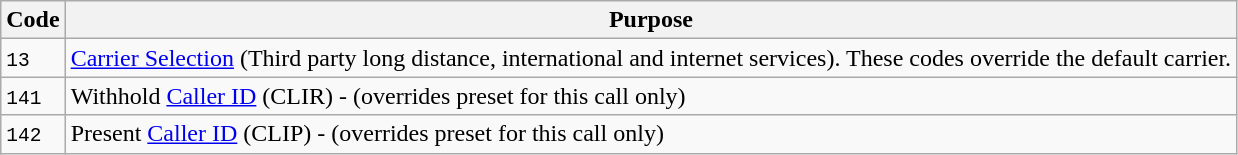<table class="wikitable">
<tr>
<th>Code</th>
<th>Purpose</th>
</tr>
<tr>
<td><code>13</code></td>
<td><a href='#'>Carrier Selection</a> (Third party long distance, international and internet services). These codes override the default carrier.</td>
</tr>
<tr>
<td><code>141</code></td>
<td>Withhold <a href='#'>Caller ID</a> (CLIR) - (overrides preset for this call only)</td>
</tr>
<tr>
<td><code>142</code></td>
<td>Present <a href='#'>Caller ID</a> (CLIP) - (overrides preset for this call only)</td>
</tr>
</table>
